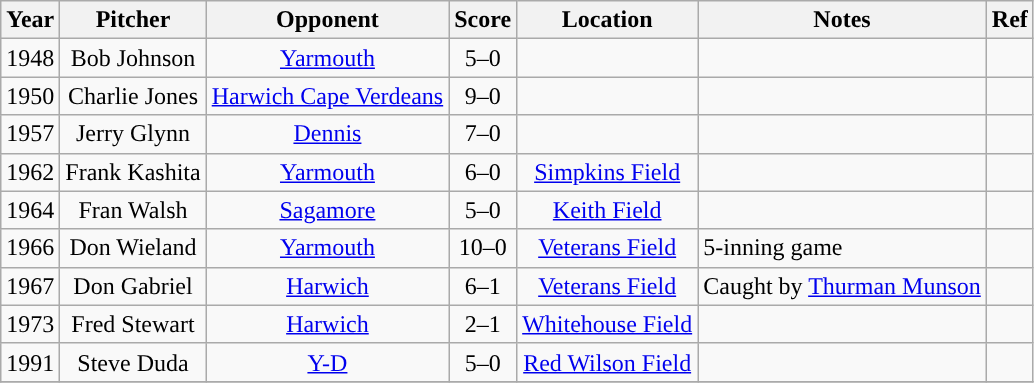<table class="wikitable" style="text-align:center">
<tr>
<th scope="col">Year</th>
<th scope="col">Pitcher</th>
<th scope="col">Opponent</th>
<th scope="col">Score</th>
<th scope="col">Location</th>
<th scope="col">Notes</th>
<th scope="col">Ref</th>
</tr>
<tr>
<td>1948</td>
<td>Bob Johnson</td>
<td><a href='#'>Yarmouth</a></td>
<td>5–0</td>
<td></td>
<td></td>
<td></td>
</tr>
<tr>
<td>1950</td>
<td>Charlie Jones</td>
<td><a href='#'>Harwich Cape Verdeans</a></td>
<td>9–0</td>
<td></td>
<td></td>
<td></td>
</tr>
<tr>
<td>1957</td>
<td>Jerry Glynn</td>
<td><a href='#'>Dennis</a></td>
<td>7–0</td>
<td></td>
<td></td>
<td></td>
</tr>
<tr>
<td>1962</td>
<td>Frank Kashita</td>
<td><a href='#'>Yarmouth</a></td>
<td>6–0</td>
<td><a href='#'>Simpkins Field</a></td>
<td></td>
<td></td>
</tr>
<tr>
<td>1964</td>
<td>Fran Walsh</td>
<td><a href='#'>Sagamore</a></td>
<td>5–0</td>
<td><a href='#'>Keith Field</a></td>
<td></td>
<td></td>
</tr>
<tr>
<td>1966</td>
<td>Don Wieland</td>
<td><a href='#'>Yarmouth</a></td>
<td>10–0</td>
<td><a href='#'>Veterans Field</a></td>
<td style="text-align:left">5-inning game</td>
<td></td>
</tr>
<tr>
<td>1967</td>
<td>Don Gabriel</td>
<td><a href='#'>Harwich</a></td>
<td>6–1</td>
<td><a href='#'>Veterans Field</a></td>
<td style="text-align:left">Caught by <a href='#'>Thurman Munson</a></td>
<td></td>
</tr>
<tr>
<td>1973</td>
<td>Fred Stewart</td>
<td><a href='#'>Harwich</a></td>
<td>2–1</td>
<td><a href='#'>Whitehouse Field</a></td>
<td></td>
<td></td>
</tr>
<tr>
<td>1991</td>
<td>Steve Duda</td>
<td><a href='#'>Y-D</a></td>
<td>5–0</td>
<td><a href='#'>Red Wilson Field</a></td>
<td></td>
<td></td>
</tr>
<tr>
</tr>
</table>
